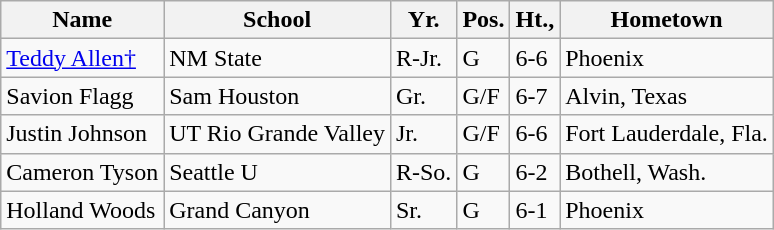<table class="wikitable">
<tr>
<th>Name</th>
<th>School</th>
<th>Yr.</th>
<th>Pos.</th>
<th>Ht.,</th>
<th>Hometown</th>
</tr>
<tr>
<td><a href='#'>Teddy Allen†</a></td>
<td>NM State</td>
<td>R-Jr.</td>
<td>G</td>
<td>6-6</td>
<td>Phoenix</td>
</tr>
<tr>
<td>Savion Flagg</td>
<td>Sam Houston</td>
<td>Gr.</td>
<td>G/F</td>
<td>6-7</td>
<td>Alvin, Texas</td>
</tr>
<tr>
<td>Justin Johnson</td>
<td>UT Rio Grande Valley</td>
<td>Jr.</td>
<td>G/F</td>
<td>6-6</td>
<td>Fort Lauderdale, Fla.</td>
</tr>
<tr>
<td>Cameron Tyson</td>
<td>Seattle U</td>
<td>R-So.</td>
<td>G</td>
<td>6-2</td>
<td>Bothell, Wash.</td>
</tr>
<tr>
<td>Holland Woods</td>
<td>Grand Canyon</td>
<td>Sr.</td>
<td>G</td>
<td>6-1</td>
<td>Phoenix</td>
</tr>
</table>
